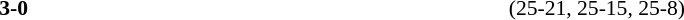<table width=100% cellspacing=1>
<tr>
<th width=20%></th>
<th width=12%></th>
<th width=20%></th>
<th width=33%></th>
<td></td>
</tr>
<tr style=font-size:90%>
<td align=right></td>
<td align=center><strong>3-0</strong></td>
<td></td>
<td>(25-21, 25-15, 25-8)</td>
</tr>
</table>
